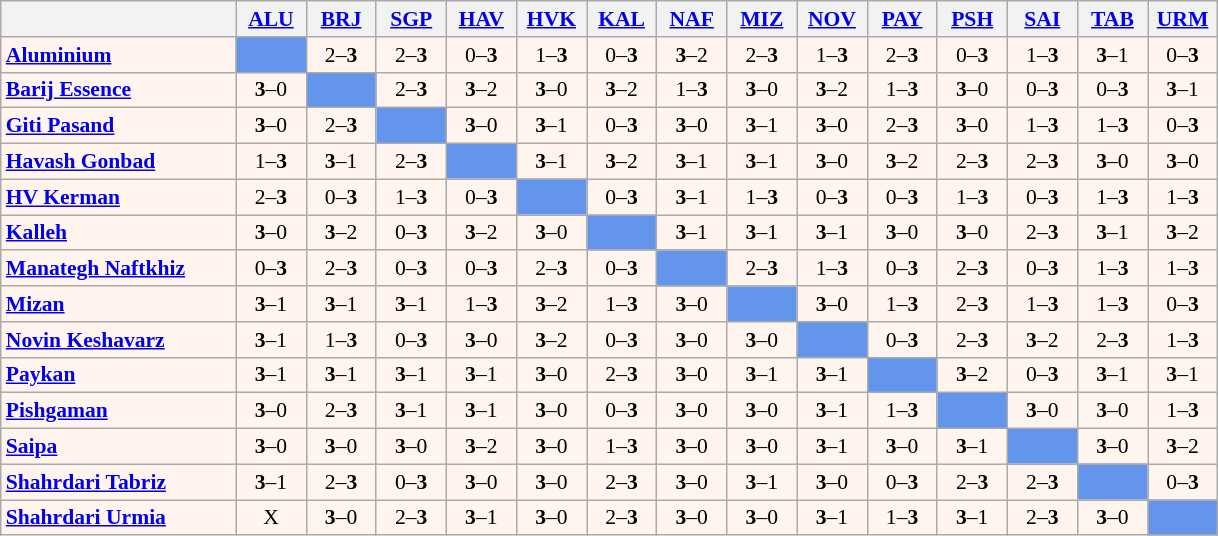<table cellspacing="0" cellpadding="3" style="background-color: #fff5ee; font-size: 90%; text-align: center" class="wikitable">
<tr>
<th width=150></th>
<th width=40><a href='#'>ALU</a></th>
<th width=40><a href='#'>BRJ</a></th>
<th width=40><a href='#'>SGP</a></th>
<th width=40><a href='#'>HAV</a></th>
<th width=40><a href='#'>HVK</a></th>
<th width=40><a href='#'>KAL</a></th>
<th width=40><a href='#'>NAF</a></th>
<th width=40><a href='#'>MIZ</a></th>
<th width=40><a href='#'>NOV</a></th>
<th width=40><a href='#'>PAY</a></th>
<th width=40><a href='#'>PSH</a></th>
<th width=40><a href='#'>SAI</a></th>
<th width=40><a href='#'>TAB</a></th>
<th width=40><a href='#'>URM</a></th>
</tr>
<tr>
<td align=left><strong><a href='#'>Aluminium</a></strong></td>
<td bgcolor="#6495ed"></td>
<td>2–<strong>3</strong></td>
<td>2–<strong>3</strong></td>
<td>0–<strong>3</strong></td>
<td>1–<strong>3</strong></td>
<td>0–<strong>3</strong></td>
<td><strong>3</strong>–2</td>
<td>2–<strong>3</strong></td>
<td>1–<strong>3</strong></td>
<td>2–<strong>3</strong></td>
<td>0–<strong>3</strong></td>
<td>1–<strong>3</strong></td>
<td><strong>3</strong>–1</td>
<td>0–<strong>3</strong></td>
</tr>
<tr>
<td align=left><strong><a href='#'>Barij Essence</a></strong></td>
<td><strong>3</strong>–0</td>
<td bgcolor="#6495ed"></td>
<td>2–<strong>3</strong></td>
<td><strong>3</strong>–2</td>
<td><strong>3</strong>–0</td>
<td><strong>3</strong>–2</td>
<td>1–<strong>3</strong></td>
<td><strong>3</strong>–0</td>
<td><strong>3</strong>–2</td>
<td>1–<strong>3</strong></td>
<td><strong>3</strong>–0</td>
<td>0–<strong>3</strong></td>
<td>0–<strong>3</strong></td>
<td><strong>3</strong>–1</td>
</tr>
<tr>
<td align=left><strong><a href='#'>Giti Pasand</a></strong></td>
<td><strong>3</strong>–0</td>
<td>2–<strong>3</strong></td>
<td bgcolor="#6495ed"></td>
<td><strong>3</strong>–0</td>
<td><strong>3</strong>–1</td>
<td>0–<strong>3</strong></td>
<td><strong>3</strong>–0</td>
<td><strong>3</strong>–1</td>
<td><strong>3</strong>–0</td>
<td>2–<strong>3</strong></td>
<td><strong>3</strong>–0</td>
<td>1–<strong>3</strong></td>
<td>1–<strong>3</strong></td>
<td>0–<strong>3</strong></td>
</tr>
<tr>
<td align=left><strong><a href='#'>Havash Gonbad</a></strong></td>
<td>1–<strong>3</strong></td>
<td><strong>3</strong>–1</td>
<td>2–<strong>3</strong></td>
<td bgcolor="#6495ed"></td>
<td><strong>3</strong>–1</td>
<td><strong>3</strong>–2</td>
<td><strong>3</strong>–1</td>
<td><strong>3</strong>–1</td>
<td><strong>3</strong>–0</td>
<td><strong>3</strong>–2</td>
<td>2–<strong>3</strong></td>
<td>2–<strong>3</strong></td>
<td><strong>3</strong>–0</td>
<td><strong>3</strong>–0</td>
</tr>
<tr>
<td align=left><strong><a href='#'>HV Kerman</a></strong></td>
<td>2–<strong>3</strong></td>
<td>0–<strong>3</strong></td>
<td>1–<strong>3</strong></td>
<td>0–<strong>3</strong></td>
<td bgcolor="#6495ed"></td>
<td>0–<strong>3</strong></td>
<td><strong>3</strong>–1</td>
<td>1–<strong>3</strong></td>
<td>0–<strong>3</strong></td>
<td>0–<strong>3</strong></td>
<td>1–<strong>3</strong></td>
<td>0–<strong>3</strong></td>
<td>1–<strong>3</strong></td>
<td>1–<strong>3</strong></td>
</tr>
<tr>
<td align=left><strong><a href='#'>Kalleh</a></strong></td>
<td><strong>3</strong>–0</td>
<td><strong>3</strong>–2</td>
<td>0–<strong>3</strong></td>
<td><strong>3</strong>–2</td>
<td><strong>3</strong>–0</td>
<td bgcolor="#6495ed"></td>
<td><strong>3</strong>–1</td>
<td><strong>3</strong>–1</td>
<td><strong>3</strong>–1</td>
<td><strong>3</strong>–0</td>
<td><strong>3</strong>–0</td>
<td>2–<strong>3</strong></td>
<td><strong>3</strong>–1</td>
<td><strong>3</strong>–2</td>
</tr>
<tr>
<td align=left><strong><a href='#'>Manategh Naftkhiz</a></strong></td>
<td>0–<strong>3</strong></td>
<td>2–<strong>3</strong></td>
<td>0–<strong>3</strong></td>
<td>0–<strong>3</strong></td>
<td>2–<strong>3</strong></td>
<td>0–<strong>3</strong></td>
<td bgcolor="#6495ed"></td>
<td>2–<strong>3</strong></td>
<td>1–<strong>3</strong></td>
<td>0–<strong>3</strong></td>
<td>2–<strong>3</strong></td>
<td>0–<strong>3</strong></td>
<td>1–<strong>3</strong></td>
<td>1–<strong>3</strong></td>
</tr>
<tr>
<td align=left><strong><a href='#'>Mizan</a></strong></td>
<td><strong>3</strong>–1</td>
<td><strong>3</strong>–1</td>
<td><strong>3</strong>–1</td>
<td>1–<strong>3</strong></td>
<td><strong>3</strong>–2</td>
<td>1–<strong>3</strong></td>
<td><strong>3</strong>–0</td>
<td bgcolor="#6495ed"></td>
<td><strong>3</strong>–0</td>
<td>1–<strong>3</strong></td>
<td>2–<strong>3</strong></td>
<td>1–<strong>3</strong></td>
<td>1–<strong>3</strong></td>
<td>0–<strong>3</strong></td>
</tr>
<tr>
<td align=left><strong><a href='#'>Novin Keshavarz</a></strong></td>
<td><strong>3</strong>–1</td>
<td>1–<strong>3</strong></td>
<td>0–<strong>3</strong></td>
<td><strong>3</strong>–0</td>
<td><strong>3</strong>–2</td>
<td>0–<strong>3</strong></td>
<td><strong>3</strong>–0</td>
<td><strong>3</strong>–0</td>
<td bgcolor="#6495ed"></td>
<td>0–<strong>3</strong></td>
<td>2–<strong>3</strong></td>
<td><strong>3</strong>–2</td>
<td>2–<strong>3</strong></td>
<td>1–<strong>3</strong></td>
</tr>
<tr>
<td align=left><strong><a href='#'>Paykan</a></strong></td>
<td><strong>3</strong>–1</td>
<td><strong>3</strong>–1</td>
<td><strong>3</strong>–1</td>
<td><strong>3</strong>–1</td>
<td><strong>3</strong>–0</td>
<td>2–<strong>3</strong></td>
<td><strong>3</strong>–0</td>
<td><strong>3</strong>–1</td>
<td><strong>3</strong>–1</td>
<td bgcolor="#6495ed"></td>
<td><strong>3</strong>–2</td>
<td>0–<strong>3</strong></td>
<td><strong>3</strong>–1</td>
<td><strong>3</strong>–1</td>
</tr>
<tr>
<td align=left><strong><a href='#'>Pishgaman</a></strong></td>
<td><strong>3</strong>–0</td>
<td>2–<strong>3</strong></td>
<td><strong>3</strong>–1</td>
<td><strong>3</strong>–1</td>
<td><strong>3</strong>–0</td>
<td>0–<strong>3</strong></td>
<td><strong>3</strong>–0</td>
<td><strong>3</strong>–0</td>
<td><strong>3</strong>–1</td>
<td>1–<strong>3</strong></td>
<td bgcolor="#6495ed"></td>
<td><strong>3</strong>–0</td>
<td><strong>3</strong>–0</td>
<td>1–<strong>3</strong></td>
</tr>
<tr>
<td align=left><strong><a href='#'>Saipa</a></strong></td>
<td><strong>3</strong>–0</td>
<td><strong>3</strong>–0</td>
<td><strong>3</strong>–0</td>
<td><strong>3</strong>–2</td>
<td><strong>3</strong>–0</td>
<td>1–<strong>3</strong></td>
<td><strong>3</strong>–0</td>
<td><strong>3</strong>–0</td>
<td><strong>3</strong>–1</td>
<td><strong>3</strong>–0</td>
<td><strong>3</strong>–1</td>
<td bgcolor="#6495ed"></td>
<td><strong>3</strong>–0</td>
<td><strong>3</strong>–2</td>
</tr>
<tr>
<td align=left><strong><a href='#'>Shahrdari Tabriz</a></strong></td>
<td><strong>3</strong>–1</td>
<td>2–<strong>3</strong></td>
<td>0–<strong>3</strong></td>
<td><strong>3</strong>–0</td>
<td><strong>3</strong>–0</td>
<td>2–<strong>3</strong></td>
<td><strong>3</strong>–0</td>
<td><strong>3</strong>–1</td>
<td><strong>3</strong>–0</td>
<td>0–<strong>3</strong></td>
<td>2–<strong>3</strong></td>
<td>2–<strong>3</strong></td>
<td bgcolor="#6495ed"></td>
<td>0–<strong>3</strong></td>
</tr>
<tr>
<td align=left><strong><a href='#'>Shahrdari Urmia</a></strong></td>
<td>X</td>
<td><strong>3</strong>–0</td>
<td>2–<strong>3</strong></td>
<td><strong>3</strong>–1</td>
<td><strong>3</strong>–0</td>
<td>2–<strong>3</strong></td>
<td><strong>3</strong>–0</td>
<td><strong>3</strong>–0</td>
<td><strong>3</strong>–1</td>
<td>1–<strong>3</strong></td>
<td><strong>3</strong>–1</td>
<td>2–<strong>3</strong></td>
<td><strong>3</strong>–0</td>
<td bgcolor="#6495ed"></td>
</tr>
</table>
